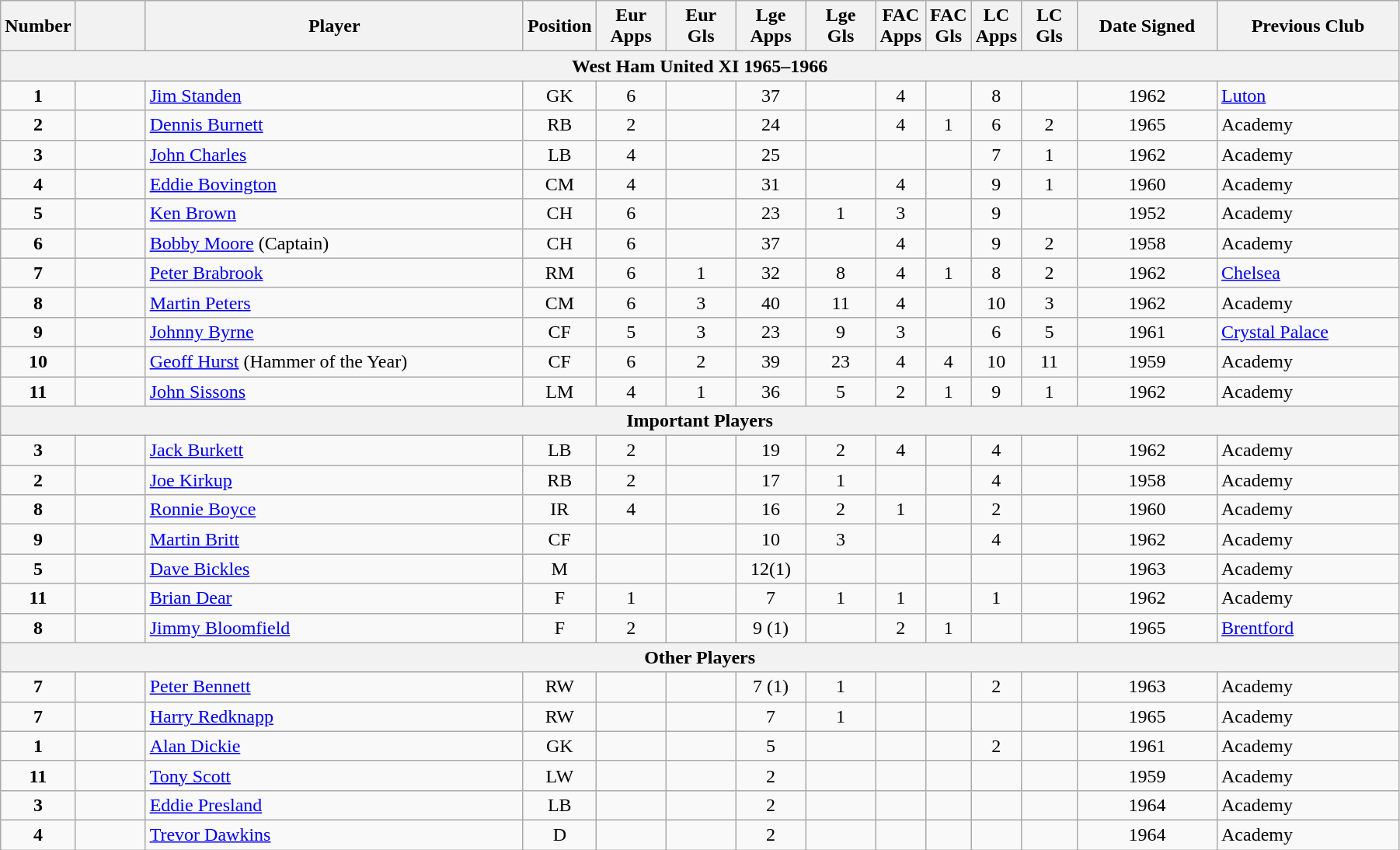<table class="wikitable" style="width:95%;">
<tr>
<th width=5%>Number</th>
<th width=5%></th>
<th !width=10%>Player</th>
<th width=4%>Position</th>
<th width=5%>Eur Apps</th>
<th width=5%>Eur Gls</th>
<th width=5%>Lge Apps</th>
<th width=5%>Lge Gls</th>
<th width=3%>FAC Apps</th>
<th width=3%>FAC Gls</th>
<th width=3%>LC Apps</th>
<th width=4%>LC Gls</th>
<th width=10%>Date Signed</th>
<th width=13%>Previous Club</th>
</tr>
<tr>
<th colspan="14">West Ham United XI 1965–1966</th>
</tr>
<tr>
<td align=center><strong>1</strong></td>
<td align=center></td>
<td><a href='#'>Jim Standen</a></td>
<td align=center>GK</td>
<td align=center>6</td>
<td align=center></td>
<td align=center>37</td>
<td align=center></td>
<td align=center>4</td>
<td align=center></td>
<td align=center>8</td>
<td align=center></td>
<td align=center>1962</td>
<td><a href='#'>Luton</a></td>
</tr>
<tr>
<td align=center><strong>2</strong></td>
<td align=center></td>
<td><a href='#'>Dennis Burnett</a></td>
<td align=center>RB</td>
<td align=center>2</td>
<td align=center></td>
<td align=center>24</td>
<td align=center></td>
<td align=center>4</td>
<td align=center>1</td>
<td align=center>6</td>
<td align=center>2</td>
<td align=center>1965</td>
<td>Academy</td>
</tr>
<tr>
<td align=center><strong>3</strong></td>
<td align=center></td>
<td><a href='#'>John Charles</a></td>
<td align=center>LB</td>
<td align=center>4</td>
<td align=center></td>
<td align=center>25</td>
<td align=center></td>
<td align=center></td>
<td align=center></td>
<td align=center>7</td>
<td align=center>1</td>
<td align=center>1962</td>
<td>Academy</td>
</tr>
<tr>
<td align=center><strong>4</strong></td>
<td align=center></td>
<td><a href='#'>Eddie Bovington</a></td>
<td align=center>CM</td>
<td align=center>4</td>
<td align=center></td>
<td align=center>31</td>
<td align=center></td>
<td align=center>4</td>
<td align=center></td>
<td align=center>9</td>
<td align=center>1</td>
<td align=center>1960</td>
<td>Academy</td>
</tr>
<tr>
<td align=center><strong>5</strong></td>
<td align=center></td>
<td><a href='#'>Ken Brown</a></td>
<td align=center>CH</td>
<td align=center>6</td>
<td align=center></td>
<td align=center>23</td>
<td align=center>1</td>
<td align=center>3</td>
<td align=center></td>
<td align=center>9</td>
<td align=center></td>
<td align=center>1952</td>
<td>Academy</td>
</tr>
<tr>
<td align=center><strong>6</strong></td>
<td align=center></td>
<td><a href='#'>Bobby Moore</a> (Captain)</td>
<td align=center>CH</td>
<td align=center>6</td>
<td align=center></td>
<td align=center>37</td>
<td align=center></td>
<td align=center>4</td>
<td align=center></td>
<td align=center>9</td>
<td align=center>2</td>
<td align=center>1958</td>
<td>Academy</td>
</tr>
<tr>
<td align=center><strong>7</strong></td>
<td align=center></td>
<td><a href='#'>Peter Brabrook</a></td>
<td align=center>RM</td>
<td align=center>6</td>
<td align=center>1</td>
<td align=center>32</td>
<td align=center>8</td>
<td align=center>4</td>
<td align=center>1</td>
<td align=center>8</td>
<td align=center>2</td>
<td align=center>1962</td>
<td><a href='#'>Chelsea</a></td>
</tr>
<tr>
<td align=center><strong>8</strong></td>
<td align=center></td>
<td><a href='#'>Martin Peters</a></td>
<td align=center>CM</td>
<td align=center>6</td>
<td align=center>3</td>
<td align=center>40</td>
<td align=center>11</td>
<td align=center>4</td>
<td align=center></td>
<td align=center>10</td>
<td align=center>3</td>
<td align=center>1962</td>
<td>Academy</td>
</tr>
<tr>
<td align=center><strong>9</strong></td>
<td align=center></td>
<td><a href='#'>Johnny Byrne</a></td>
<td align=center>CF</td>
<td align=center>5</td>
<td align=center>3</td>
<td align=center>23</td>
<td align=center>9</td>
<td align=center>3</td>
<td align=center></td>
<td align=center>6</td>
<td align=center>5</td>
<td align=center>1961</td>
<td><a href='#'>Crystal Palace</a></td>
</tr>
<tr>
<td align=center><strong>10</strong></td>
<td align=center></td>
<td><a href='#'>Geoff Hurst</a> (Hammer of the Year)</td>
<td align=center>CF</td>
<td align=center>6</td>
<td align=center>2</td>
<td align=center>39</td>
<td align=center>23</td>
<td align=center>4</td>
<td align=center>4</td>
<td align=center>10</td>
<td align=center>11</td>
<td align=center>1959</td>
<td>Academy</td>
</tr>
<tr>
<td align=center><strong>11</strong></td>
<td align=center></td>
<td><a href='#'>John Sissons</a></td>
<td align=center>LM</td>
<td align=center>4</td>
<td align=center>1</td>
<td align=center>36</td>
<td align=center>5</td>
<td align=center>2</td>
<td align=center>1</td>
<td align=center>9</td>
<td align=center>1</td>
<td align=center>1962</td>
<td>Academy</td>
</tr>
<tr>
<th colspan="14">Important Players</th>
</tr>
<tr>
<td align=center><strong>3</strong></td>
<td align=center></td>
<td><a href='#'>Jack Burkett</a></td>
<td align=center>LB</td>
<td align=center>2</td>
<td align=center></td>
<td align=center>19</td>
<td align=center>2</td>
<td align=center>4</td>
<td align=center></td>
<td align=center>4</td>
<td align=center></td>
<td align=center>1962</td>
<td>Academy</td>
</tr>
<tr>
<td align=center><strong>2</strong></td>
<td align=center></td>
<td><a href='#'>Joe Kirkup</a></td>
<td align=center>RB</td>
<td align=center>2</td>
<td align=center></td>
<td align=center>17</td>
<td align=center>1</td>
<td align=center></td>
<td align=center></td>
<td align=center>4</td>
<td align=center></td>
<td align=center>1958</td>
<td>Academy</td>
</tr>
<tr>
<td align=center><strong>8</strong></td>
<td align=center></td>
<td><a href='#'>Ronnie Boyce</a></td>
<td align=center>IR</td>
<td align=center>4</td>
<td align=center></td>
<td align=center>16</td>
<td align=center>2</td>
<td align=center>1</td>
<td align=center></td>
<td align=center>2</td>
<td align=center></td>
<td align=center>1960</td>
<td>Academy</td>
</tr>
<tr>
<td align=center><strong>9</strong></td>
<td align=center></td>
<td><a href='#'>Martin Britt</a></td>
<td align=center>CF</td>
<td align=center></td>
<td align=center></td>
<td align=center>10</td>
<td align=center>3</td>
<td align=center></td>
<td align=center></td>
<td align=center>4</td>
<td align=center></td>
<td align=center>1962</td>
<td>Academy</td>
</tr>
<tr>
<td align=center><strong>5</strong></td>
<td align=center></td>
<td><a href='#'>Dave Bickles</a></td>
<td align=center>M</td>
<td align=center></td>
<td align=center></td>
<td align=center>12(1)</td>
<td align=center></td>
<td align=center></td>
<td align=center></td>
<td align=center></td>
<td align=center></td>
<td align=center>1963</td>
<td>Academy</td>
</tr>
<tr>
<td align=center><strong>11</strong></td>
<td align=center></td>
<td><a href='#'>Brian Dear</a></td>
<td align=center>F</td>
<td align=center>1</td>
<td align=center></td>
<td align=center>7</td>
<td align=center>1</td>
<td align=center>1</td>
<td align=center></td>
<td align=center>1</td>
<td align=center></td>
<td align=center>1962</td>
<td>Academy</td>
</tr>
<tr>
<td align=center><strong>8</strong></td>
<td align=center></td>
<td><a href='#'>Jimmy Bloomfield</a></td>
<td align=center>F</td>
<td align=center>2</td>
<td align=center></td>
<td align=center>9 (1)</td>
<td align=center></td>
<td align=center>2</td>
<td align=center>1</td>
<td align=center></td>
<td align=center></td>
<td align=center>1965</td>
<td><a href='#'>Brentford</a></td>
</tr>
<tr>
<th colspan="14">Other Players</th>
</tr>
<tr>
<td align=center><strong>7</strong></td>
<td align=center></td>
<td><a href='#'>Peter Bennett</a></td>
<td align=center>RW</td>
<td align=center></td>
<td align=center></td>
<td align=center>7 (1)</td>
<td align=center>1</td>
<td align=center></td>
<td align=center></td>
<td align=center>2</td>
<td align=center></td>
<td align=center>1963</td>
<td>Academy</td>
</tr>
<tr>
<td align=center><strong>7</strong></td>
<td align=center></td>
<td><a href='#'>Harry Redknapp</a></td>
<td align=center>RW</td>
<td align=center></td>
<td align=center></td>
<td align=center>7</td>
<td align=center>1</td>
<td align=center></td>
<td align=center></td>
<td align=center></td>
<td align=center></td>
<td align=center>1965</td>
<td>Academy</td>
</tr>
<tr>
<td align=center><strong>1</strong></td>
<td align=center></td>
<td><a href='#'>Alan Dickie</a></td>
<td align=center>GK</td>
<td align=center></td>
<td align=center></td>
<td align=center>5</td>
<td align=center></td>
<td align=center></td>
<td align=center></td>
<td align=center>2</td>
<td align=center></td>
<td align=center>1961</td>
<td>Academy</td>
</tr>
<tr>
<td align=center><strong>11</strong></td>
<td align=center></td>
<td><a href='#'>Tony Scott</a></td>
<td align=center>LW</td>
<td align=center></td>
<td align=center></td>
<td align=center>2</td>
<td align=center></td>
<td align=center></td>
<td align=center></td>
<td align=center></td>
<td align=center></td>
<td align=center>1959</td>
<td>Academy</td>
</tr>
<tr>
<td align=center><strong>3</strong></td>
<td align=center></td>
<td><a href='#'>Eddie Presland</a></td>
<td align=center>LB</td>
<td align=center></td>
<td align=center></td>
<td align=center>2</td>
<td align=center></td>
<td align=center></td>
<td align=center></td>
<td align=center></td>
<td align=center></td>
<td align=center>1964</td>
<td>Academy</td>
</tr>
<tr>
<td align=center><strong>4</strong></td>
<td align=center></td>
<td><a href='#'>Trevor Dawkins</a></td>
<td align=center>D</td>
<td align=center></td>
<td align=center></td>
<td align=center>2</td>
<td align=center></td>
<td align=center></td>
<td align=center></td>
<td align=center></td>
<td align=center></td>
<td align=center>1964</td>
<td>Academy</td>
</tr>
</table>
